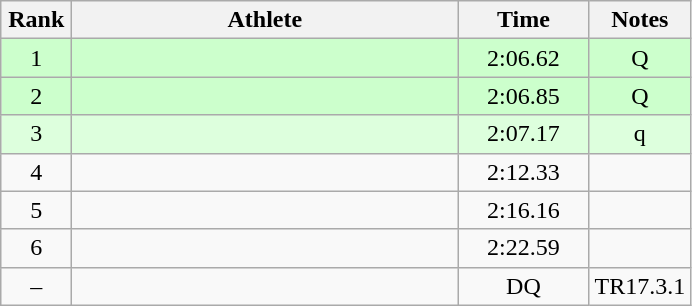<table class="wikitable" style="text-align:center">
<tr>
<th width=40>Rank</th>
<th width=250>Athlete</th>
<th width=80>Time</th>
<th width=50>Notes</th>
</tr>
<tr bgcolor=ccffcc>
<td>1</td>
<td align=left></td>
<td>2:06.62</td>
<td>Q</td>
</tr>
<tr bgcolor=ccffcc>
<td>2</td>
<td align=left></td>
<td>2:06.85</td>
<td>Q</td>
</tr>
<tr bgcolor=ddffdd>
<td>3</td>
<td align=left></td>
<td>2:07.17</td>
<td>q</td>
</tr>
<tr>
<td>4</td>
<td align=left></td>
<td>2:12.33</td>
<td></td>
</tr>
<tr>
<td>5</td>
<td align=left></td>
<td>2:16.16</td>
<td></td>
</tr>
<tr>
<td>6</td>
<td align=left></td>
<td>2:22.59</td>
<td></td>
</tr>
<tr>
<td>–</td>
<td align=left></td>
<td>DQ</td>
<td>TR17.3.1</td>
</tr>
</table>
